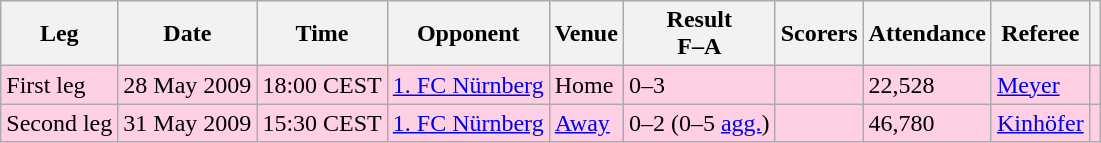<table class="wikitable">
<tr>
<th>Leg</th>
<th>Date</th>
<th>Time</th>
<th>Opponent</th>
<th>Venue</th>
<th>Result<br>F–A</th>
<th class="unsortable">Scorers</th>
<th>Attendance</th>
<th>Referee</th>
<th class="unsortable"></th>
</tr>
<tr bgcolor="ffd0e3">
<td>First leg</td>
<td>28 May 2009</td>
<td>18:00 CEST</td>
<td><a href='#'>1. FC Nürnberg</a></td>
<td>Home</td>
<td>0–3</td>
<td></td>
<td>22,528</td>
<td><a href='#'>Meyer</a></td>
<td></td>
</tr>
<tr bgcolor="ffd0e3">
<td>Second leg</td>
<td>31 May 2009</td>
<td>15:30 CEST</td>
<td><a href='#'>1. FC Nürnberg</a></td>
<td><a href='#'>Away</a></td>
<td>0–2 (0–5 <a href='#'>agg.</a>)</td>
<td></td>
<td>46,780</td>
<td><a href='#'>Kinhöfer</a></td>
<td></td>
</tr>
</table>
